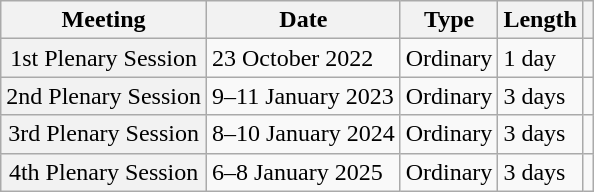<table class="wikitable sortable plainrowheaders">
<tr>
<th scope="col">Meeting</th>
<th scope="col">Date</th>
<th scope="col">Type</th>
<th scope="col">Length</th>
<th scope="col" class="unsortable"></th>
</tr>
<tr>
<th scope="row" style="font-weight:normal;">1st Plenary Session</th>
<td>23 October 2022</td>
<td>Ordinary</td>
<td>1 day</td>
<td align="center"></td>
</tr>
<tr>
<th scope="row" style="font-weight:normal;">2nd Plenary Session</th>
<td>9–11 January 2023</td>
<td>Ordinary</td>
<td>3 days</td>
<td align="center"></td>
</tr>
<tr>
<th scope="row" style="font-weight:normal;">3rd Plenary Session</th>
<td>8–10 January 2024</td>
<td>Ordinary</td>
<td>3 days</td>
<td align="center"></td>
</tr>
<tr>
<th scope="row" style="font-weight:normal;">4th Plenary Session</th>
<td>6–8 January 2025</td>
<td>Ordinary</td>
<td>3 days</td>
<td align="center"></td>
</tr>
</table>
